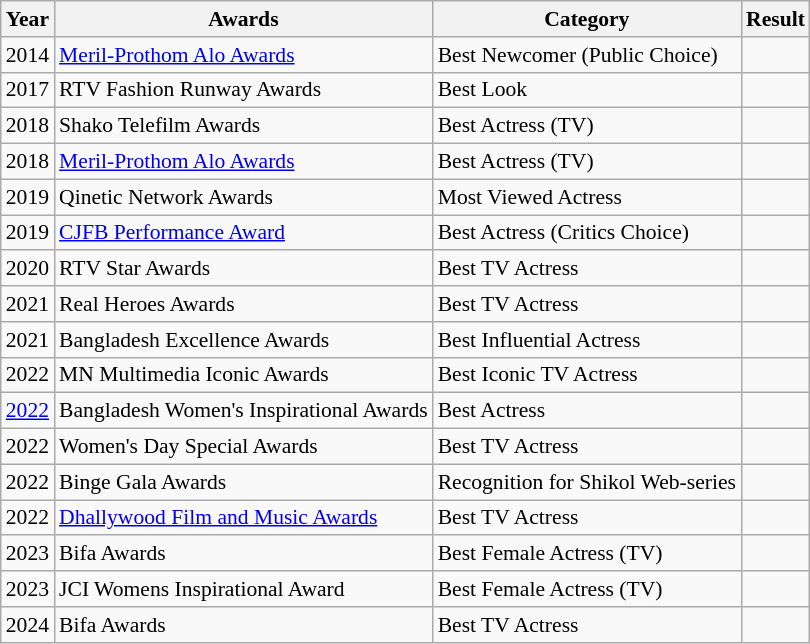<table class="wikitable sortable" style="font-size:90%">
<tr style="text-align:center;">
<th>Year</th>
<th>Awards</th>
<th>Category</th>
<th>Result</th>
</tr>
<tr>
<td>2014</td>
<td><a href='#'>Meril-Prothom Alo Awards</a></td>
<td>Best Newcomer (Public Choice)</td>
<td></td>
</tr>
<tr>
<td>2017</td>
<td>RTV Fashion Runway Awards</td>
<td>Best Look</td>
<td></td>
</tr>
<tr>
<td>2018</td>
<td>Shako Telefilm Awards</td>
<td>Best Actress (TV)</td>
<td></td>
</tr>
<tr>
<td>2018</td>
<td><a href='#'>Meril-Prothom Alo Awards</a></td>
<td>Best Actress (TV)</td>
<td></td>
</tr>
<tr>
<td>2019</td>
<td>Qinetic Network Awards</td>
<td>Most Viewed Actress</td>
<td></td>
</tr>
<tr>
<td>2019</td>
<td><a href='#'>CJFB Performance Award</a></td>
<td>Best Actress (Critics Choice)</td>
<td></td>
</tr>
<tr>
<td>2020</td>
<td>RTV Star Awards</td>
<td>Best TV Actress</td>
<td></td>
</tr>
<tr>
<td>2021</td>
<td>Real Heroes Awards</td>
<td>Best TV Actress</td>
<td></td>
</tr>
<tr>
<td>2021</td>
<td>Bangladesh Excellence Awards</td>
<td>Best Influential Actress</td>
<td></td>
</tr>
<tr>
<td>2022</td>
<td>MN Multimedia Iconic Awards</td>
<td>Best Iconic TV Actress</td>
<td></td>
</tr>
<tr>
<td><a href='#'>2022</a></td>
<td>Bangladesh Women's Inspirational Awards</td>
<td>Best Actress</td>
<td></td>
</tr>
<tr>
<td>2022</td>
<td>Women's Day Special Awards</td>
<td>Best TV Actress</td>
<td></td>
</tr>
<tr>
<td>2022</td>
<td>Binge Gala Awards</td>
<td>Recognition for Shikol Web-series</td>
<td></td>
</tr>
<tr>
<td>2022</td>
<td><a href='#'>Dhallywood Film and Music Awards</a></td>
<td>Best TV Actress</td>
<td></td>
</tr>
<tr>
<td>2023</td>
<td>Bifa Awards</td>
<td>Best Female Actress (TV)</td>
<td></td>
</tr>
<tr>
<td>2023</td>
<td>JCI Womens Inspirational Award</td>
<td>Best Female Actress (TV)</td>
<td></td>
</tr>
<tr>
<td>2024</td>
<td>Bifa Awards</td>
<td>Best TV Actress</td>
<td></td>
</tr>
</table>
